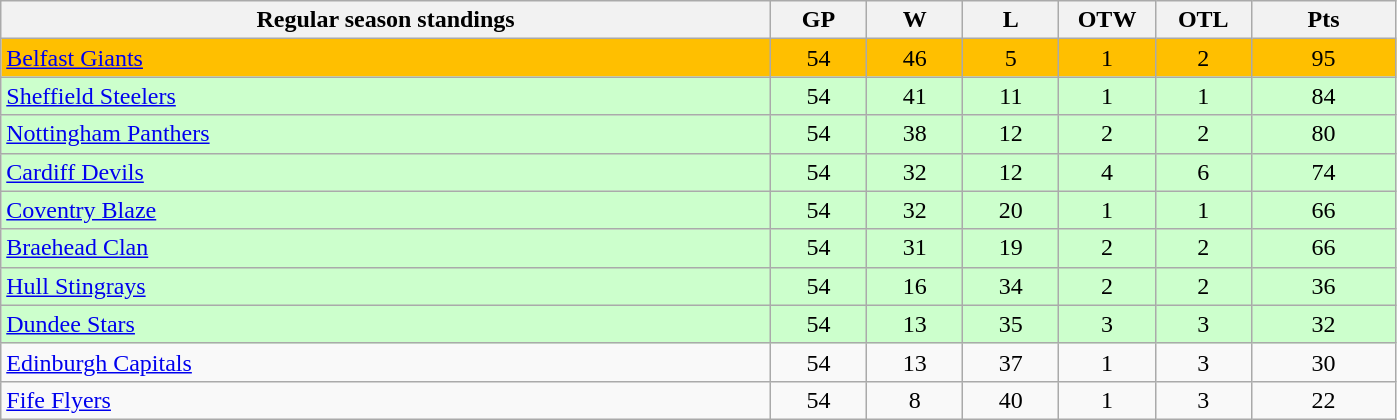<table class="wikitable">
<tr>
<th style="width:40%;">Regular season standings</th>
<th style="width:5%;">GP</th>
<th style="width:5%;">W</th>
<th style="width:5%;">L</th>
<th style="width:5%;">OTW</th>
<th style="width:5%;">OTL</th>
<th style="width:7.5%;">Pts</th>
</tr>
<tr style="text-align:center; background:#ffbf00;">
<td align=left><a href='#'>Belfast Giants</a></td>
<td>54</td>
<td>46</td>
<td>5</td>
<td>1</td>
<td>2</td>
<td>95</td>
</tr>
<tr style="text-align:center; background:#cfc;">
<td align=left><a href='#'>Sheffield Steelers</a></td>
<td>54</td>
<td>41</td>
<td>11</td>
<td>1</td>
<td>1</td>
<td>84</td>
</tr>
<tr style="text-align:center; background:#cfc;">
<td align=left><a href='#'>Nottingham Panthers</a></td>
<td>54</td>
<td>38</td>
<td>12</td>
<td>2</td>
<td>2</td>
<td>80</td>
</tr>
<tr style="text-align:center; background:#cfc;">
<td align=left><a href='#'>Cardiff Devils</a></td>
<td>54</td>
<td>32</td>
<td>12</td>
<td>4</td>
<td>6</td>
<td>74</td>
</tr>
<tr style="text-align:center; background:#cfc;">
<td align=left><a href='#'>Coventry Blaze</a></td>
<td>54</td>
<td>32</td>
<td>20</td>
<td>1</td>
<td>1</td>
<td>66</td>
</tr>
<tr style="text-align:center; background:#cfc;">
<td align=left><a href='#'>Braehead Clan</a></td>
<td>54</td>
<td>31</td>
<td>19</td>
<td>2</td>
<td>2</td>
<td>66</td>
</tr>
<tr style="text-align:center; background:#cfc;">
<td align=left><a href='#'>Hull Stingrays</a></td>
<td>54</td>
<td>16</td>
<td>34</td>
<td>2</td>
<td>2</td>
<td>36</td>
</tr>
<tr style="text-align:center; background:#cfc;">
<td align=left><a href='#'>Dundee Stars</a></td>
<td>54</td>
<td>13</td>
<td>35</td>
<td>3</td>
<td>3</td>
<td>32</td>
</tr>
<tr align=center>
<td align=left><a href='#'>Edinburgh Capitals</a></td>
<td>54</td>
<td>13</td>
<td>37</td>
<td>1</td>
<td>3</td>
<td>30</td>
</tr>
<tr align=center>
<td align=left><a href='#'>Fife Flyers</a></td>
<td>54</td>
<td>8</td>
<td>40</td>
<td>1</td>
<td>3</td>
<td>22</td>
</tr>
</table>
